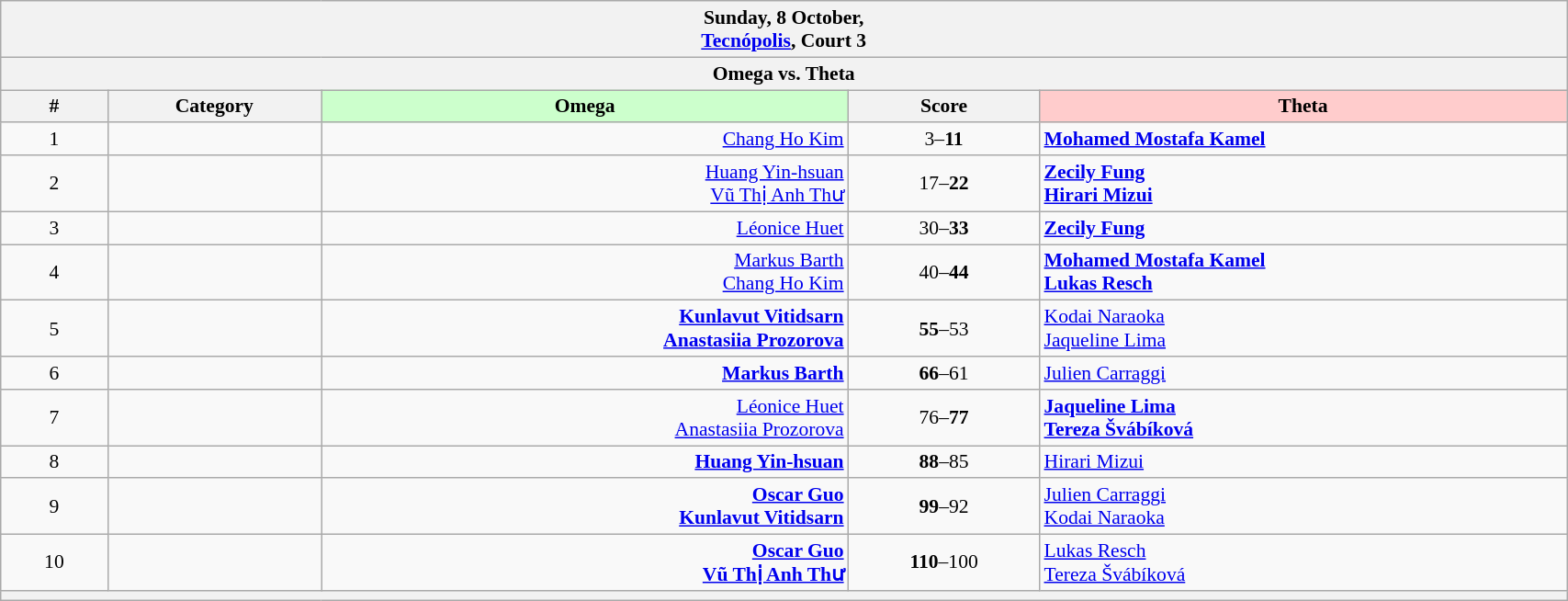<table class="collapse wikitable" style="font-size:90%; text-align:center" width="90%">
<tr>
<th colspan="5">Sunday, 8 October, <br><a href='#'>Tecnópolis</a>, Court 3</th>
</tr>
<tr>
<th colspan="5">Omega vs. Theta</th>
</tr>
<tr>
<th width="25">#</th>
<th width="50">Category</th>
<th style="background-color:#CCFFCC" width="150">Omega</th>
<th width="50">Score<br></th>
<th style="background-color:#FFCCCC" width="150">Theta</th>
</tr>
<tr>
<td>1</td>
<td></td>
<td align="right"><a href='#'>Chang Ho Kim</a> </td>
<td>3–<strong>11</strong><br></td>
<td align="left"><strong> <a href='#'>Mohamed Mostafa Kamel</a></strong></td>
</tr>
<tr>
<td>2</td>
<td></td>
<td align="right"><a href='#'>Huang Yin-hsuan</a> <br><a href='#'>Vũ Thị Anh Thư</a> </td>
<td>17–<strong>22</strong><br></td>
<td align="left"><strong> <a href='#'>Zecily Fung</a><br> <a href='#'>Hirari Mizui</a></strong></td>
</tr>
<tr>
<td>3</td>
<td></td>
<td align="right"><a href='#'>Léonice Huet</a> </td>
<td>30–<strong>33</strong><br></td>
<td align="left"><strong> <a href='#'>Zecily Fung</a></strong></td>
</tr>
<tr>
<td>4</td>
<td></td>
<td align="right"><a href='#'>Markus Barth</a> <br><a href='#'>Chang Ho Kim</a> </td>
<td>40–<strong>44</strong><br></td>
<td align="left"><strong> <a href='#'>Mohamed Mostafa Kamel</a><br> <a href='#'>Lukas Resch</a></strong></td>
</tr>
<tr>
<td>5</td>
<td></td>
<td align="right"><strong><a href='#'>Kunlavut Vitidsarn</a> <br><a href='#'>Anastasiia Prozorova</a> </strong></td>
<td><strong>55</strong>–53<br></td>
<td align="left"> <a href='#'>Kodai Naraoka</a><br> <a href='#'>Jaqueline Lima</a></td>
</tr>
<tr>
<td>6</td>
<td></td>
<td align="right"><strong><a href='#'>Markus Barth</a> </strong></td>
<td><strong>66</strong>–61<br></td>
<td align="left"> <a href='#'>Julien Carraggi</a></td>
</tr>
<tr>
<td>7</td>
<td></td>
<td align="right"><a href='#'>Léonice Huet</a> <br><a href='#'>Anastasiia Prozorova</a> </td>
<td>76–<strong>77</strong><br></td>
<td align="left"><strong> <a href='#'>Jaqueline Lima</a><br> <a href='#'>Tereza Švábíková</a></strong></td>
</tr>
<tr>
<td>8</td>
<td></td>
<td align="right"><strong><a href='#'>Huang Yin-hsuan</a> </strong></td>
<td><strong>88</strong>–85<br></td>
<td align="left"> <a href='#'>Hirari Mizui</a></td>
</tr>
<tr>
<td>9</td>
<td></td>
<td align="right"><strong><a href='#'>Oscar Guo</a> <br><a href='#'>Kunlavut Vitidsarn</a> </strong></td>
<td><strong>99</strong>–92<br></td>
<td align="left"> <a href='#'>Julien Carraggi</a><br> <a href='#'>Kodai Naraoka</a></td>
</tr>
<tr>
<td>10</td>
<td></td>
<td align="right"><strong><a href='#'>Oscar Guo</a> <br><a href='#'>Vũ Thị Anh Thư</a> </strong></td>
<td><strong>110</strong>–100<br></td>
<td align="left"> <a href='#'>Lukas Resch</a><br> <a href='#'>Tereza Švábíková</a></td>
</tr>
<tr>
<th colspan="5"></th>
</tr>
</table>
